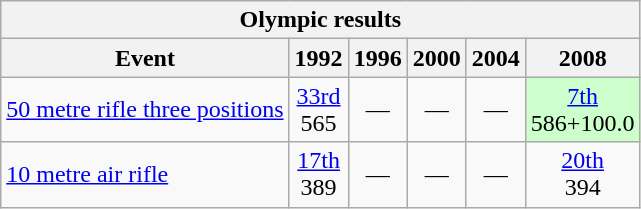<table class="wikitable" style="text-align: center">
<tr>
<th colspan=6>Olympic results</th>
</tr>
<tr>
<th>Event</th>
<th>1992</th>
<th>1996</th>
<th>2000</th>
<th>2004</th>
<th>2008</th>
</tr>
<tr>
<td align=left><a href='#'>50 metre rifle three positions</a></td>
<td><a href='#'>33rd</a><br>565</td>
<td>—</td>
<td>—</td>
<td>—</td>
<td style="background: #ccffcc"><a href='#'>7th</a><br>586+100.0</td>
</tr>
<tr>
<td align=left><a href='#'>10 metre air rifle</a></td>
<td><a href='#'>17th</a><br>389</td>
<td>—</td>
<td>—</td>
<td>—</td>
<td><a href='#'>20th</a><br>394</td>
</tr>
</table>
